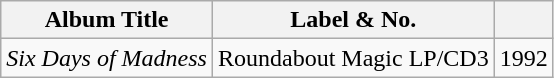<table class="wikitable">
<tr>
<th>Album Title</th>
<th>Label & No.</th>
<th></th>
</tr>
<tr>
<td><em>Six Days of Madness</em></td>
<td align="center">Roundabout Magic LP/CD3</td>
<td align="center">1992</td>
</tr>
</table>
